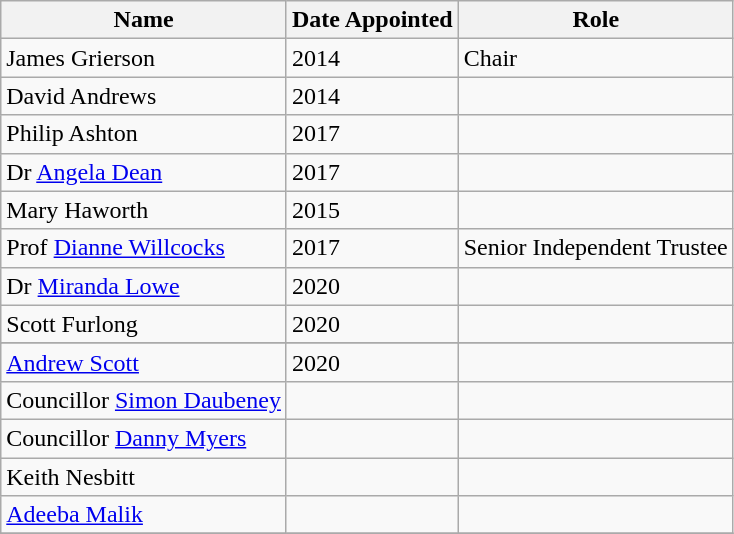<table class="wikitable">
<tr>
<th>Name</th>
<th>Date Appointed</th>
<th>Role</th>
</tr>
<tr>
<td>James Grierson</td>
<td>2014</td>
<td>Chair</td>
</tr>
<tr>
<td>David Andrews</td>
<td>2014</td>
<td></td>
</tr>
<tr>
<td>Philip Ashton</td>
<td>2017</td>
<td></td>
</tr>
<tr>
<td>Dr <a href='#'>Angela Dean</a></td>
<td>2017</td>
<td></td>
</tr>
<tr>
<td>Mary Haworth</td>
<td>2015</td>
<td></td>
</tr>
<tr>
<td>Prof <a href='#'>Dianne Willcocks</a></td>
<td>2017</td>
<td>Senior Independent Trustee</td>
</tr>
<tr>
<td>Dr <a href='#'>Miranda Lowe</a></td>
<td>2020</td>
<td></td>
</tr>
<tr>
<td>Scott Furlong</td>
<td>2020</td>
<td></td>
</tr>
<tr>
</tr>
<tr>
<td><a href='#'>Andrew Scott</a></td>
<td>2020</td>
<td></td>
</tr>
<tr>
<td>Councillor <a href='#'>Simon Daubeney</a></td>
<td></td>
<td></td>
</tr>
<tr>
<td>Councillor <a href='#'>Danny Myers</a></td>
<td></td>
<td></td>
</tr>
<tr>
<td>Keith Nesbitt</td>
<td></td>
<td></td>
</tr>
<tr>
<td><a href='#'>Adeeba Malik</a></td>
<td></td>
<td></td>
</tr>
<tr>
</tr>
</table>
